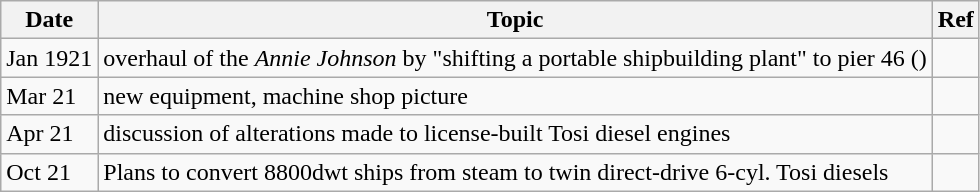<table class=wikitable>
<tr>
<th>Date</th>
<th>Topic</th>
<th>Ref</th>
</tr>
<tr>
<td>Jan 1921</td>
<td>overhaul of the <em>Annie Johnson</em> by "shifting a portable shipbuilding plant" to pier 46 ()</td>
<td></td>
</tr>
<tr>
<td>Mar 21</td>
<td>new equipment, machine shop picture</td>
<td></td>
</tr>
<tr>
<td>Apr 21</td>
<td>discussion of alterations made to license-built Tosi diesel engines</td>
<td></td>
</tr>
<tr>
<td>Oct 21</td>
<td>Plans to convert 8800dwt ships from steam to twin direct-drive 6-cyl. Tosi diesels</td>
<td></td>
</tr>
</table>
